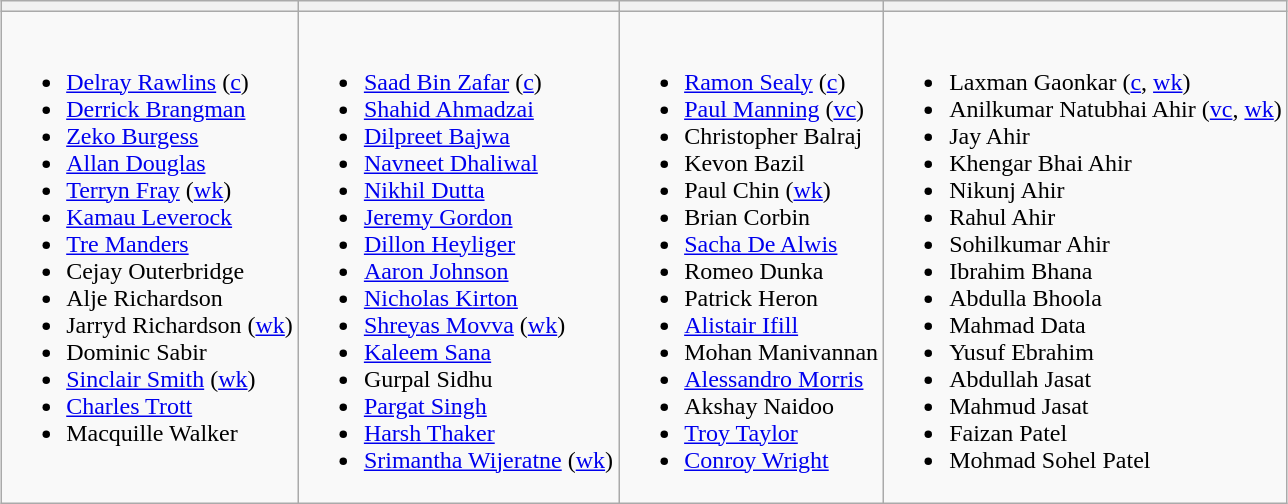<table class="wikitable" style="text-align:left; margin:auto">
<tr>
<th></th>
<th></th>
<th></th>
<th></th>
</tr>
<tr>
<td valign=top><br><ul><li><a href='#'>Delray Rawlins</a> (<a href='#'>c</a>)</li><li><a href='#'>Derrick Brangman</a></li><li><a href='#'>Zeko Burgess</a></li><li><a href='#'>Allan Douglas</a></li><li><a href='#'>Terryn Fray</a> (<a href='#'>wk</a>)</li><li><a href='#'>Kamau Leverock</a></li><li><a href='#'>Tre Manders</a></li><li>Cejay Outerbridge</li><li>Alje Richardson</li><li>Jarryd Richardson (<a href='#'>wk</a>)</li><li>Dominic Sabir</li><li><a href='#'>Sinclair Smith</a> (<a href='#'>wk</a>)</li><li><a href='#'>Charles Trott</a></li><li>Macquille Walker</li></ul></td>
<td valign=top><br><ul><li><a href='#'>Saad Bin Zafar</a> (<a href='#'>c</a>)</li><li><a href='#'>Shahid Ahmadzai</a></li><li><a href='#'>Dilpreet Bajwa</a></li><li><a href='#'>Navneet Dhaliwal</a></li><li><a href='#'>Nikhil Dutta</a></li><li><a href='#'>Jeremy Gordon</a></li><li><a href='#'>Dillon Heyliger</a></li><li><a href='#'>Aaron Johnson</a></li><li><a href='#'>Nicholas Kirton</a></li><li><a href='#'>Shreyas Movva</a> (<a href='#'>wk</a>)</li><li><a href='#'>Kaleem Sana</a></li><li>Gurpal Sidhu</li><li><a href='#'>Pargat Singh</a></li><li><a href='#'>Harsh Thaker</a></li><li><a href='#'>Srimantha Wijeratne</a> (<a href='#'>wk</a>)</li></ul></td>
<td valign=top><br><ul><li><a href='#'>Ramon Sealy</a> (<a href='#'>c</a>)</li><li><a href='#'>Paul Manning</a> (<a href='#'>vc</a>)</li><li>Christopher Balraj</li><li>Kevon Bazil</li><li>Paul Chin (<a href='#'>wk</a>)</li><li>Brian Corbin</li><li><a href='#'>Sacha De Alwis</a></li><li>Romeo Dunka</li><li>Patrick Heron</li><li><a href='#'>Alistair Ifill</a></li><li>Mohan Manivannan</li><li><a href='#'>Alessandro Morris</a></li><li>Akshay Naidoo</li><li><a href='#'>Troy Taylor</a></li><li><a href='#'>Conroy Wright</a></li></ul></td>
<td valign=top><br><ul><li>Laxman Gaonkar (<a href='#'>c</a>, <a href='#'>wk</a>)</li><li>Anilkumar Natubhai Ahir (<a href='#'>vc</a>, <a href='#'>wk</a>)</li><li>Jay Ahir</li><li>Khengar Bhai Ahir</li><li>Nikunj Ahir</li><li>Rahul Ahir</li><li>Sohilkumar Ahir</li><li>Ibrahim Bhana</li><li>Abdulla Bhoola</li><li>Mahmad Data</li><li>Yusuf Ebrahim</li><li>Abdullah Jasat</li><li>Mahmud Jasat</li><li>Faizan Patel</li><li>Mohmad Sohel Patel</li></ul></td>
</tr>
</table>
